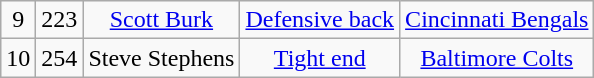<table class="wikitable" style="text-align:center">
<tr>
<td>9</td>
<td>223</td>
<td><a href='#'>Scott Burk</a></td>
<td><a href='#'>Defensive back</a></td>
<td><a href='#'>Cincinnati Bengals</a></td>
</tr>
<tr>
<td>10</td>
<td>254</td>
<td>Steve Stephens</td>
<td><a href='#'>Tight end</a></td>
<td><a href='#'>Baltimore Colts</a></td>
</tr>
</table>
